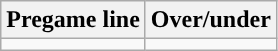<table class="wikitable">
<tr align="center">
<th>Pregame line</th>
<th>Over/under</th>
</tr>
<tr align="center">
<td></td>
<td></td>
</tr>
</table>
